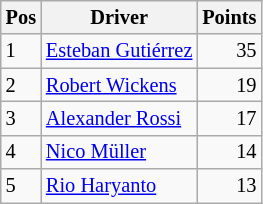<table class="wikitable" style="font-size: 85%;">
<tr>
<th>Pos</th>
<th>Driver</th>
<th>Points</th>
</tr>
<tr>
<td>1</td>
<td> <a href='#'>Esteban Gutiérrez</a></td>
<td align=right>35</td>
</tr>
<tr>
<td>2</td>
<td> <a href='#'>Robert Wickens</a></td>
<td align=right>19</td>
</tr>
<tr>
<td>3</td>
<td> <a href='#'>Alexander Rossi</a></td>
<td align=right>17</td>
</tr>
<tr>
<td>4</td>
<td> <a href='#'>Nico Müller</a></td>
<td align=right>14</td>
</tr>
<tr>
<td>5</td>
<td> <a href='#'>Rio Haryanto</a></td>
<td align=right>13</td>
</tr>
</table>
